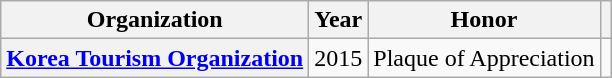<table class="wikitable plainrowheaders sortable">
<tr>
<th scope="col">Organization</th>
<th scope="col">Year</th>
<th scope="col">Honor</th>
<th scope="col" class="unsortable"></th>
</tr>
<tr>
<th scope="row"><a href='#'>Korea Tourism Organization</a></th>
<td style="text-align:center">2015</td>
<td>Plaque of Appreciation</td>
<td style="text-align:center"></td>
</tr>
</table>
